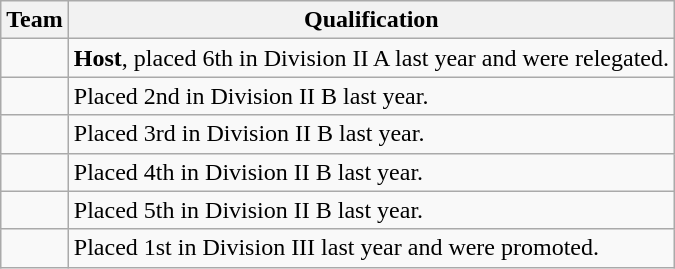<table class="wikitable">
<tr>
<th>Team</th>
<th>Qualification</th>
</tr>
<tr>
<td></td>
<td><strong>Host</strong>, placed 6th in Division II A last year and were relegated.</td>
</tr>
<tr>
<td></td>
<td>Placed 2nd in Division II B last year.</td>
</tr>
<tr>
<td></td>
<td>Placed 3rd in Division II B last year.</td>
</tr>
<tr>
<td></td>
<td>Placed 4th in Division II B last year.</td>
</tr>
<tr>
<td></td>
<td>Placed 5th in Division II B last year.</td>
</tr>
<tr>
<td></td>
<td>Placed 1st in Division III last year and were promoted.</td>
</tr>
</table>
